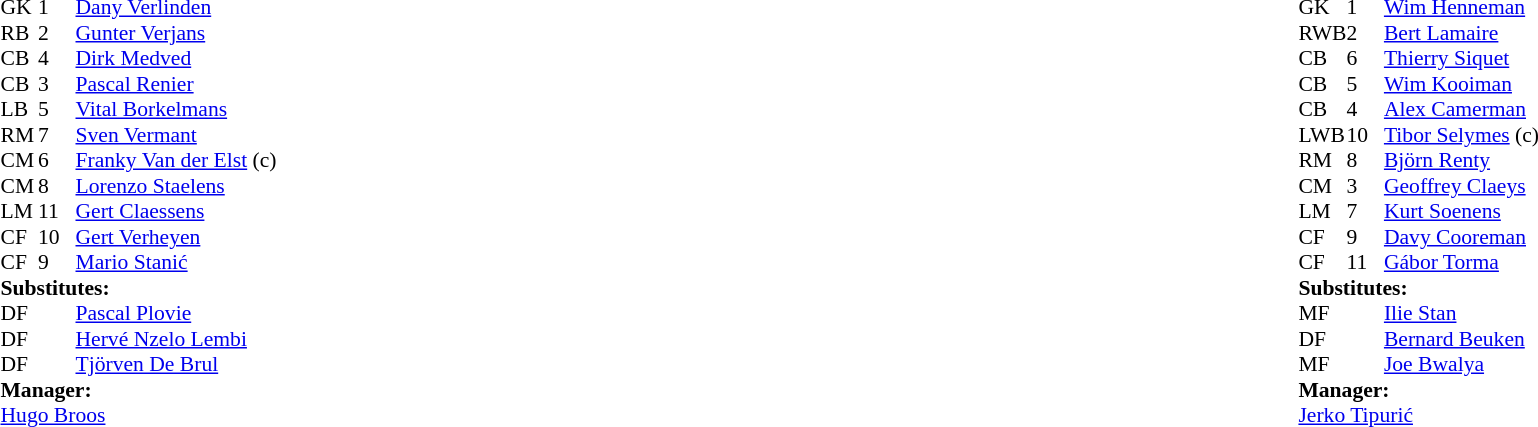<table width="100%">
<tr>
<td valign="top" width="50%"><br><table style="font-size: 90%" cellspacing="0" cellpadding="0">
<tr>
<th width="25"></th>
<th width="25"></th>
</tr>
<tr>
<td>GK</td>
<td>1</td>
<td> <a href='#'>Dany Verlinden</a></td>
</tr>
<tr>
<td>RB</td>
<td>2</td>
<td> <a href='#'>Gunter Verjans</a></td>
</tr>
<tr>
<td>CB</td>
<td>4</td>
<td> <a href='#'>Dirk Medved</a></td>
</tr>
<tr>
<td>CB</td>
<td>3</td>
<td> <a href='#'>Pascal Renier</a></td>
</tr>
<tr>
<td>LB</td>
<td>5</td>
<td> <a href='#'>Vital Borkelmans</a></td>
</tr>
<tr>
<td>RM</td>
<td>7</td>
<td> <a href='#'>Sven Vermant</a></td>
<td></td>
<td></td>
</tr>
<tr>
<td>CM</td>
<td>6</td>
<td> <a href='#'>Franky Van der Elst</a> (c)</td>
</tr>
<tr>
<td>CM</td>
<td>8</td>
<td> <a href='#'>Lorenzo Staelens</a></td>
</tr>
<tr>
<td>LM</td>
<td>11</td>
<td> <a href='#'>Gert Claessens</a></td>
<td></td>
<td></td>
</tr>
<tr>
<td>CF</td>
<td>10</td>
<td> <a href='#'>Gert Verheyen</a></td>
<td></td>
<td></td>
</tr>
<tr>
<td>CF</td>
<td>9</td>
<td> <a href='#'>Mario Stanić</a></td>
</tr>
<tr>
<td colspan=4><strong>Substitutes:</strong></td>
</tr>
<tr>
<td>DF</td>
<td></td>
<td> <a href='#'>Pascal Plovie</a></td>
<td></td>
<td></td>
</tr>
<tr>
<td>DF</td>
<td></td>
<td> <a href='#'>Hervé Nzelo Lembi</a></td>
<td></td>
<td></td>
</tr>
<tr>
<td>DF</td>
<td></td>
<td> <a href='#'>Tjörven De Brul</a></td>
<td></td>
<td></td>
</tr>
<tr>
<td colspan=4><strong>Manager:</strong></td>
</tr>
<tr>
<td colspan="4"> <a href='#'>Hugo Broos</a></td>
</tr>
</table>
</td>
<td valign="top"></td>
<td valign="top" width="50%"><br><table style="font-size: 90%" cellspacing="0" cellpadding="0" align=center>
<tr>
<th width="25"></th>
<th width="25"></th>
</tr>
<tr>
<td>GK</td>
<td>1</td>
<td> <a href='#'>Wim Henneman</a></td>
</tr>
<tr>
<td>RWB</td>
<td>2</td>
<td> <a href='#'>Bert Lamaire</a></td>
<td></td>
<td></td>
</tr>
<tr>
<td>CB</td>
<td>6</td>
<td> <a href='#'>Thierry Siquet</a></td>
</tr>
<tr>
<td>CB</td>
<td>5</td>
<td> <a href='#'>Wim Kooiman</a></td>
<td></td>
</tr>
<tr>
<td>CB</td>
<td>4</td>
<td> <a href='#'>Alex Camerman</a></td>
</tr>
<tr>
<td>LWB</td>
<td>10</td>
<td> <a href='#'>Tibor Selymes</a> (c)</td>
</tr>
<tr>
<td>RM</td>
<td>8</td>
<td> <a href='#'>Björn Renty</a></td>
<td></td>
<td></td>
</tr>
<tr>
<td>CM</td>
<td>3</td>
<td> <a href='#'>Geoffrey Claeys</a></td>
<td></td>
</tr>
<tr>
<td>LM</td>
<td>7</td>
<td> <a href='#'>Kurt Soenens</a></td>
</tr>
<tr>
<td>CF</td>
<td>9</td>
<td> <a href='#'>Davy Cooreman</a></td>
<td></td>
<td></td>
</tr>
<tr>
<td>CF</td>
<td>11</td>
<td> <a href='#'>Gábor Torma</a></td>
</tr>
<tr>
<td colspan=4><strong>Substitutes:</strong></td>
</tr>
<tr>
<td>MF</td>
<td></td>
<td> <a href='#'>Ilie Stan</a></td>
<td></td>
<td></td>
</tr>
<tr>
<td>DF</td>
<td></td>
<td> <a href='#'>Bernard Beuken</a></td>
<td></td>
<td></td>
</tr>
<tr>
<td>MF</td>
<td></td>
<td> <a href='#'>Joe Bwalya</a></td>
<td></td>
<td></td>
</tr>
<tr>
<td colspan=4><strong>Manager:</strong></td>
</tr>
<tr>
<td colspan="4"> <a href='#'>Jerko Tipurić</a></td>
</tr>
</table>
</td>
</tr>
</table>
